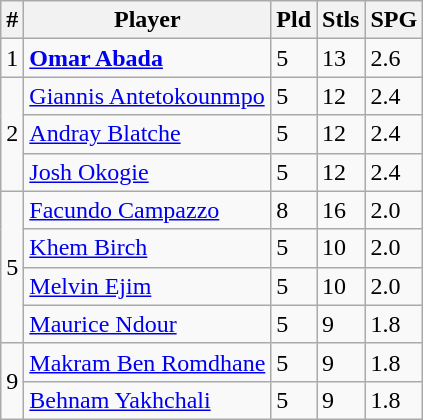<table class=wikitable width=auto>
<tr>
<th>#</th>
<th>Player</th>
<th>Pld</th>
<th>Stls</th>
<th>SPG</th>
</tr>
<tr>
<td>1</td>
<td> <strong><a href='#'>Omar Abada</a></strong></td>
<td>5</td>
<td>13</td>
<td>2.6</td>
</tr>
<tr>
<td rowspan=3>2</td>
<td> <a href='#'>Giannis Antetokounmpo</a></td>
<td>5</td>
<td>12</td>
<td>2.4</td>
</tr>
<tr>
<td> <a href='#'>Andray Blatche</a></td>
<td>5</td>
<td>12</td>
<td>2.4</td>
</tr>
<tr>
<td> <a href='#'>Josh Okogie</a></td>
<td>5</td>
<td>12</td>
<td>2.4</td>
</tr>
<tr>
<td rowspan=4>5</td>
<td> <a href='#'>Facundo Campazzo</a></td>
<td>8</td>
<td>16</td>
<td>2.0</td>
</tr>
<tr>
<td> <a href='#'>Khem Birch</a></td>
<td>5</td>
<td>10</td>
<td>2.0</td>
</tr>
<tr>
<td> <a href='#'>Melvin Ejim</a></td>
<td>5</td>
<td>10</td>
<td>2.0</td>
</tr>
<tr>
<td> <a href='#'>Maurice Ndour</a></td>
<td>5</td>
<td>9</td>
<td>1.8</td>
</tr>
<tr>
<td rowspan=2>9</td>
<td> <a href='#'>Makram Ben Romdhane</a></td>
<td>5</td>
<td>9</td>
<td>1.8</td>
</tr>
<tr>
<td> <a href='#'>Behnam Yakhchali</a></td>
<td>5</td>
<td>9</td>
<td>1.8</td>
</tr>
</table>
